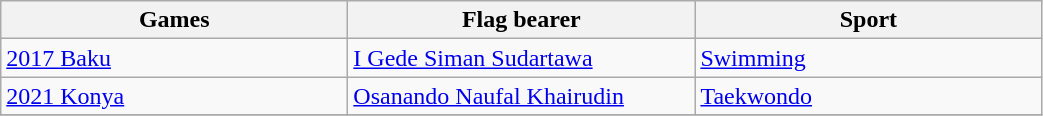<table class="wikitable sortable">
<tr>
<th style="width:14em">Games</th>
<th style="width:14em">Flag bearer</th>
<th style="width:14em">Sport</th>
</tr>
<tr>
<td> <a href='#'>2017 Baku</a></td>
<td><a href='#'>I Gede Siman Sudartawa</a></td>
<td> <a href='#'>Swimming</a></td>
</tr>
<tr>
<td> <a href='#'>2021 Konya</a></td>
<td><a href='#'>Osanando Naufal Khairudin</a></td>
<td> <a href='#'>Taekwondo</a></td>
</tr>
<tr>
</tr>
</table>
